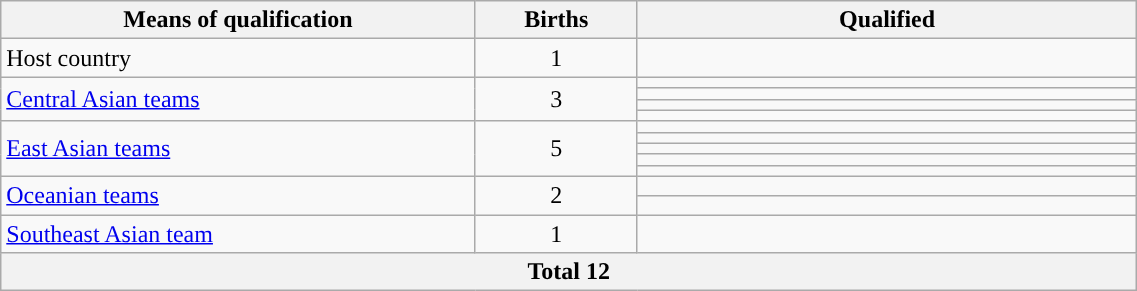<table class="wikitable" style="margin:0; width:60%;">
<tr>
<th style="margin:0; width:38%;">Means of qualification</th>
<th style="margin:0; width:13%;">Births</th>
<th style="margin:0; width:40%;">Qualified</th>
</tr>
<tr>
<td>Host country</td>
<td align=center>1</td>
<td></td>
</tr>
<tr>
<td rowspan=4><a href='#'>Central Asian teams</a></td>
<td rowspan=4 align=center>3</td>
<td></td>
</tr>
<tr>
<td></td>
</tr>
<tr>
<td></td>
</tr>
<tr>
<td></td>
</tr>
<tr>
<td rowspan=5><a href='#'>East Asian teams</a></td>
<td rowspan=5 align=center>5</td>
<td></td>
</tr>
<tr>
<td></td>
</tr>
<tr>
<td></td>
</tr>
<tr>
<td></td>
</tr>
<tr>
<td></td>
</tr>
<tr>
<td rowspan=2><a href='#'>Oceanian teams</a></td>
<td rowspan=2 align=center>2</td>
<td></td>
</tr>
<tr>
<td></td>
</tr>
<tr>
<td rowspan=1><a href='#'>Southeast Asian team</a></td>
<td rowspan=1 align=center>1</td>
<td></td>
</tr>
<tr>
<th colspan=4>Total 12</th>
</tr>
</table>
